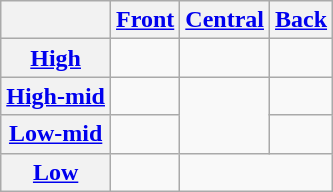<table class="wikitable" style="text-align:center">
<tr>
<th></th>
<th><a href='#'>Front</a></th>
<th><a href='#'>Central</a></th>
<th><a href='#'>Back</a></th>
</tr>
<tr>
<th><a href='#'>High</a></th>
<td></td>
<td></td>
<td></td>
</tr>
<tr>
<th><a href='#'>High-mid</a></th>
<td></td>
<td rowspan="2"></td>
<td></td>
</tr>
<tr>
<th><a href='#'>Low-mid</a></th>
<td></td>
<td></td>
</tr>
<tr>
<th><a href='#'>Low</a></th>
<td></td>
<td colspan="2"></td>
</tr>
</table>
